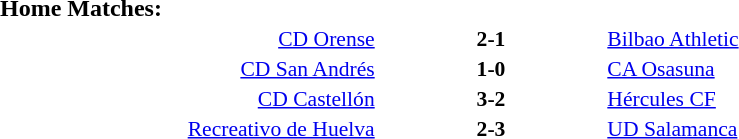<table width=100% cellspacing=1>
<tr>
<th width=20%></th>
<th width=12%></th>
<th width=20%></th>
<th></th>
</tr>
<tr>
<td><strong>Home Matches:</strong></td>
</tr>
<tr style=font-size:90%>
<td align=right><a href='#'>CD Orense</a></td>
<td align=center><strong>2-1</strong></td>
<td><a href='#'>Bilbao Athletic</a></td>
</tr>
<tr style=font-size:90%>
<td align=right><a href='#'>CD San Andrés</a></td>
<td align=center><strong>1-0</strong></td>
<td><a href='#'>CA Osasuna</a></td>
</tr>
<tr style=font-size:90%>
<td align=right><a href='#'>CD Castellón</a></td>
<td align=center><strong>3-2</strong></td>
<td><a href='#'>Hércules CF</a></td>
</tr>
<tr style=font-size:90%>
<td align=right><a href='#'>Recreativo de Huelva</a></td>
<td align=center><strong>2-3</strong></td>
<td><a href='#'>UD Salamanca</a></td>
</tr>
</table>
